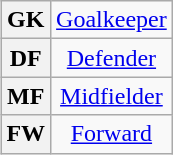<table class="wikitable plainrowheaders" style="text-align:center;margin-left:1em;float:right">
<tr>
<th>GK</th>
<td><a href='#'>Goalkeeper</a></td>
</tr>
<tr>
<th>DF</th>
<td><a href='#'>Defender</a></td>
</tr>
<tr>
<th>MF</th>
<td><a href='#'>Midfielder</a></td>
</tr>
<tr>
<th>FW</th>
<td><a href='#'>Forward</a></td>
</tr>
</table>
